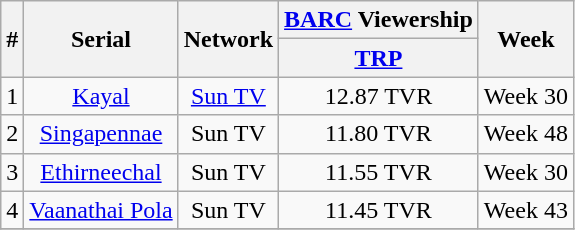<table class="wikitable sortable" style="text-align:center">
<tr>
<th rowspan="2">#</th>
<th rowspan="2">Serial</th>
<th rowspan="2">Network</th>
<th colspan="1"><a href='#'>BARC</a> Viewership</th>
<th rowspan="2">Week</th>
</tr>
<tr>
<th><a href='#'>TRP</a></th>
</tr>
<tr>
<td>1</td>
<td><a href='#'>Kayal</a></td>
<td><a href='#'>Sun TV</a></td>
<td>12.87 TVR</td>
<td>Week 30</td>
</tr>
<tr>
<td>2</td>
<td><a href='#'>Singapennae</a></td>
<td>Sun TV</td>
<td>11.80 TVR</td>
<td>Week 48</td>
</tr>
<tr>
<td>3</td>
<td><a href='#'>Ethirneechal</a></td>
<td>Sun TV</td>
<td>11.55 TVR</td>
<td>Week 30</td>
</tr>
<tr>
<td>4</td>
<td><a href='#'>Vaanathai Pola</a></td>
<td>Sun TV</td>
<td>11.45 TVR</td>
<td>Week 43</td>
</tr>
<tr>
</tr>
</table>
